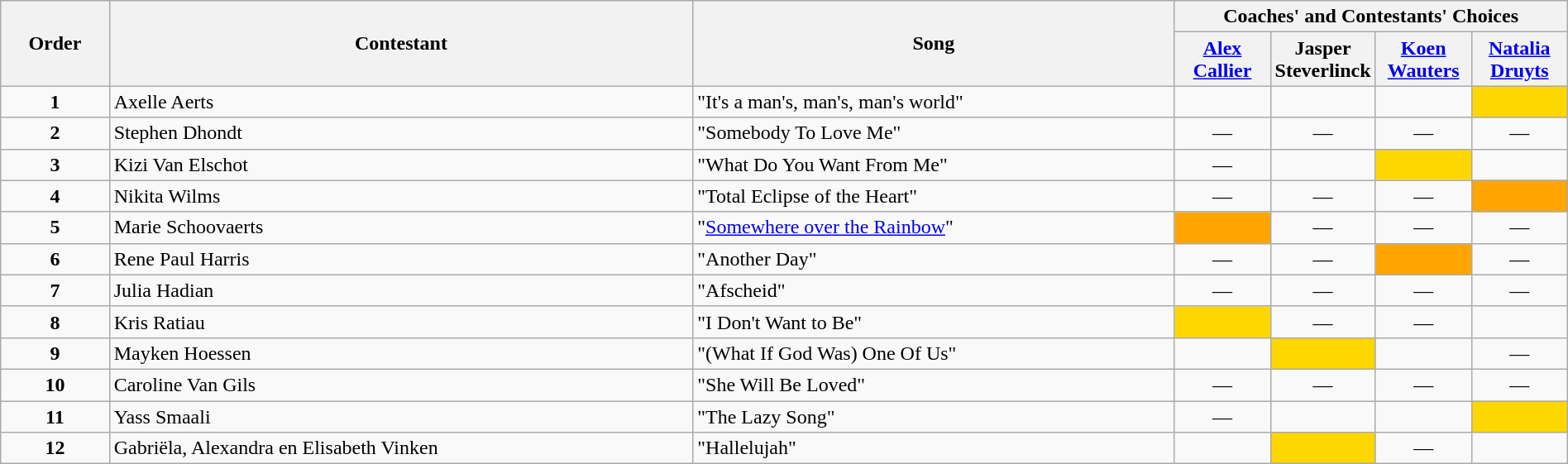<table class="wikitable" style="width:100%;">
<tr>
<th rowspan=2>Order</th>
<th rowspan=2>Contestant</th>
<th rowspan=2>Song</th>
<th colspan=4>Coaches' and Contestants' Choices</th>
</tr>
<tr>
<th width="70"><a href='#'>Alex Callier</a></th>
<th width="70">Jasper Steverlinck</th>
<th width="70"><a href='#'>Koen Wauters</a></th>
<th width="70"><a href='#'>Natalia Druyts</a></th>
</tr>
<tr>
<td align="center"><strong>1</strong></td>
<td>Axelle Aerts</td>
<td>"It's a man's, man's, man's world"</td>
<td style="text-align:center;"></td>
<td style="text-align:center;"></td>
<td style="text-align:center;"></td>
<td style="background:gold;text-align:center;"></td>
</tr>
<tr>
<td align="center"><strong>2</strong></td>
<td>Stephen Dhondt</td>
<td>"Somebody To Love Me"</td>
<td align="center">—</td>
<td align="center">—</td>
<td align="center">—</td>
<td align="center">—</td>
</tr>
<tr>
<td align="center"><strong>3</strong></td>
<td>Kizi Van Elschot</td>
<td>"What Do You Want From Me"</td>
<td align="center">—</td>
<td style="text-align:center;"></td>
<td style="background:gold;text-align:center;"></td>
<td style="text-align:center;"></td>
</tr>
<tr>
<td align="center"><strong>4</strong></td>
<td>Nikita Wilms</td>
<td>"Total Eclipse of the Heart"</td>
<td align="center">—</td>
<td align="center">—</td>
<td align="center">—</td>
<td style="background:orange;text-align:center;"></td>
</tr>
<tr>
<td align="center"><strong>5</strong></td>
<td>Marie Schoovaerts</td>
<td>"<a href='#'>Somewhere over the Rainbow</a>"</td>
<td style="background:orange;text-align:center;"></td>
<td align="center">—</td>
<td align="center">—</td>
<td align="center">—</td>
</tr>
<tr>
<td align="center"><strong>6</strong></td>
<td>Rene Paul Harris</td>
<td>"Another Day"</td>
<td align="center">—</td>
<td align="center">—</td>
<td style="background:orange;text-align:center;"></td>
<td align="center">—</td>
</tr>
<tr>
<td align="center"><strong>7</strong></td>
<td>Julia Hadian</td>
<td>"Afscheid"</td>
<td align="center">—</td>
<td align="center">—</td>
<td align="center">—</td>
<td align="center">—</td>
</tr>
<tr>
<td align="center"><strong>8</strong></td>
<td>Kris Ratiau</td>
<td>"I Don't Want to Be"</td>
<td style="background:gold;text-align:center;"></td>
<td align="center">—</td>
<td align="center">—</td>
<td style="text-align:center;"></td>
</tr>
<tr>
<td align="center"><strong>9</strong></td>
<td>Mayken Hoessen</td>
<td>"(What If God Was) One Of Us"</td>
<td style="text-align:center;"></td>
<td style="background:gold;text-align:center;"></td>
<td style="text-align:center;"></td>
<td align="center">—</td>
</tr>
<tr>
<td align="center"><strong>10</strong></td>
<td>Caroline Van Gils</td>
<td>"She Will Be Loved"</td>
<td align="center">—</td>
<td align="center">—</td>
<td align="center">—</td>
<td align="center">—</td>
</tr>
<tr>
<td align="center"><strong>11</strong></td>
<td>Yass Smaali</td>
<td>"The Lazy Song"</td>
<td align="center">—</td>
<td style="text-align:center;"></td>
<td style="text-align:center;"></td>
<td style="background:gold;text-align:center;"></td>
</tr>
<tr>
<td align="center"><strong>12</strong></td>
<td>Gabriëla, Alexandra en Elisabeth Vinken</td>
<td>"Hallelujah"</td>
<td style="text-align:center;"></td>
<td style="background:gold;text-align:center;"></td>
<td align="center">—</td>
<td style="text-align:center;"></td>
</tr>
</table>
